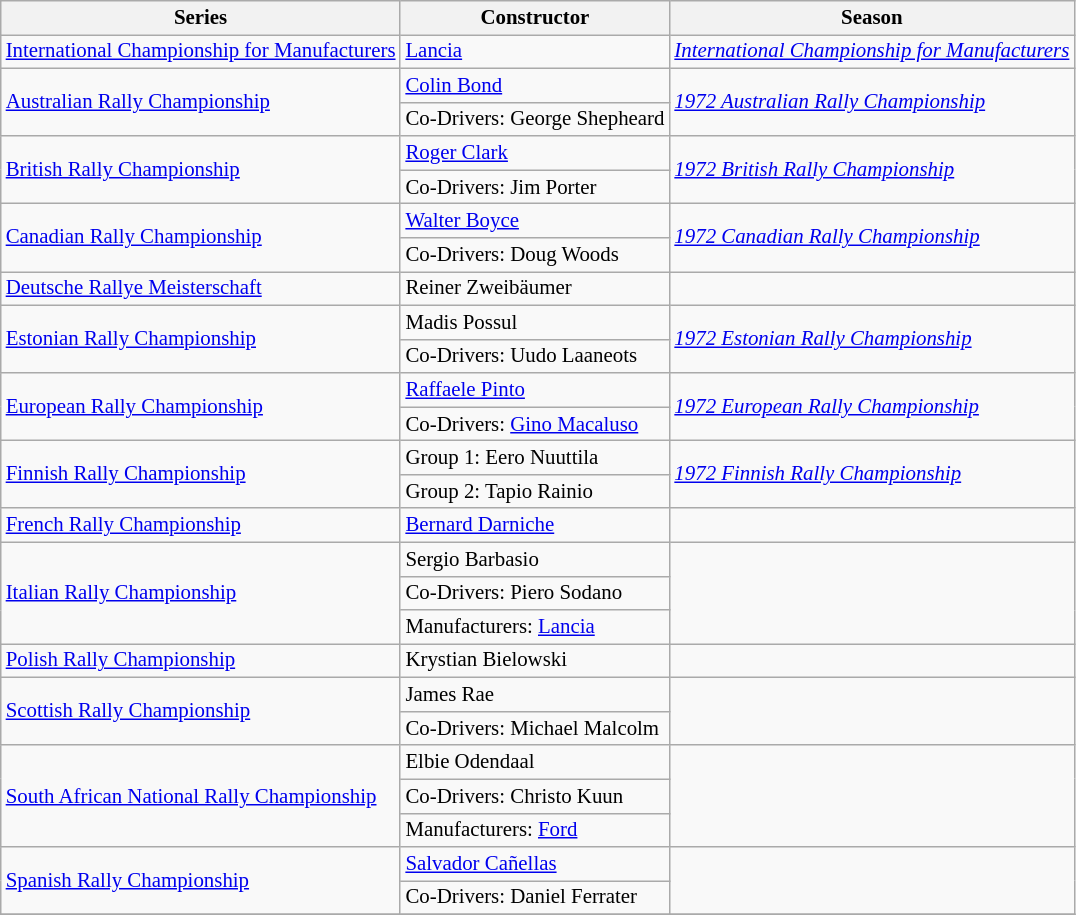<table class="wikitable" style="font-size: 87%;">
<tr>
<th>Series</th>
<th>Constructor</th>
<th>Season</th>
</tr>
<tr>
<td><a href='#'>International Championship for Manufacturers</a></td>
<td> <a href='#'>Lancia</a></td>
<td><em><a href='#'>International Championship for Manufacturers</a></em></td>
</tr>
<tr>
<td rowspan=2><a href='#'>Australian Rally Championship</a></td>
<td> <a href='#'>Colin Bond</a></td>
<td rowspan=2><em><a href='#'>1972 Australian Rally Championship</a></em></td>
</tr>
<tr>
<td>Co-Drivers:  George Shepheard</td>
</tr>
<tr>
<td rowspan=2><a href='#'>British Rally Championship</a></td>
<td> <a href='#'>Roger Clark</a></td>
<td rowspan=2><em><a href='#'>1972 British Rally Championship</a></em></td>
</tr>
<tr>
<td>Co-Drivers:  Jim Porter</td>
</tr>
<tr>
<td rowspan=2><a href='#'>Canadian Rally Championship</a></td>
<td> <a href='#'>Walter Boyce</a></td>
<td rowspan=2><em><a href='#'>1972 Canadian Rally Championship</a></em></td>
</tr>
<tr>
<td>Co-Drivers:  Doug Woods</td>
</tr>
<tr>
<td><a href='#'>Deutsche Rallye Meisterschaft</a></td>
<td> Reiner Zweibäumer</td>
<td></td>
</tr>
<tr>
<td rowspan=2><a href='#'>Estonian Rally Championship</a></td>
<td> Madis Possul</td>
<td rowspan=2><em><a href='#'>1972 Estonian Rally Championship</a></em></td>
</tr>
<tr>
<td>Co-Drivers:  Uudo Laaneots</td>
</tr>
<tr>
<td rowspan=2><a href='#'>European Rally Championship</a></td>
<td> <a href='#'>Raffaele Pinto</a></td>
<td rowspan=2><em><a href='#'>1972 European Rally Championship</a></em></td>
</tr>
<tr>
<td>Co-Drivers:  <a href='#'>Gino Macaluso</a></td>
</tr>
<tr>
<td rowspan=2><a href='#'>Finnish Rally Championship</a></td>
<td>Group 1:  Eero Nuuttila</td>
<td rowspan=2><em><a href='#'>1972 Finnish Rally Championship</a></em></td>
</tr>
<tr>
<td>Group 2:  Tapio Rainio</td>
</tr>
<tr>
<td><a href='#'>French Rally Championship</a></td>
<td> <a href='#'>Bernard Darniche</a></td>
<td></td>
</tr>
<tr>
<td rowspan=3><a href='#'>Italian Rally Championship</a></td>
<td> Sergio Barbasio</td>
<td rowspan=3></td>
</tr>
<tr>
<td>Co-Drivers:  Piero Sodano</td>
</tr>
<tr>
<td>Manufacturers:  <a href='#'>Lancia</a></td>
</tr>
<tr>
<td><a href='#'>Polish Rally Championship</a></td>
<td> Krystian Bielowski</td>
<td></td>
</tr>
<tr>
<td rowspan=2><a href='#'>Scottish Rally Championship</a></td>
<td> James Rae</td>
<td rowspan=2></td>
</tr>
<tr>
<td>Co-Drivers:  Michael Malcolm</td>
</tr>
<tr>
<td rowspan=3><a href='#'>South African National Rally Championship</a></td>
<td> Elbie Odendaal</td>
<td rowspan=3></td>
</tr>
<tr>
<td>Co-Drivers:  Christo Kuun</td>
</tr>
<tr>
<td>Manufacturers:  <a href='#'>Ford</a></td>
</tr>
<tr>
<td rowspan=2><a href='#'>Spanish Rally Championship</a></td>
<td> <a href='#'>Salvador Cañellas</a></td>
<td rowspan=2></td>
</tr>
<tr>
<td>Co-Drivers:  Daniel Ferrater</td>
</tr>
<tr>
</tr>
</table>
